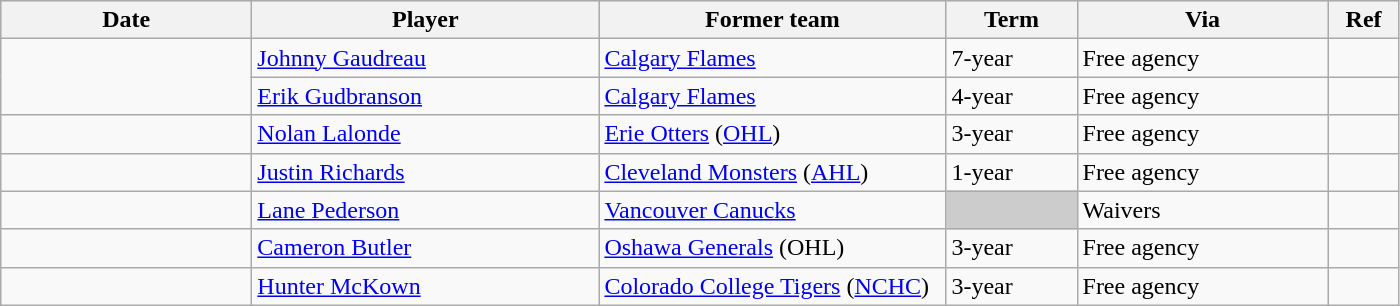<table class="wikitable">
<tr style="background:#ddd; text-align:center;">
<th style="width: 10em;">Date</th>
<th style="width: 14em;">Player</th>
<th style="width: 14em;">Former team</th>
<th style="width: 5em;">Term</th>
<th style="width: 10em;">Via</th>
<th style="width: 2.5em;">Ref</th>
</tr>
<tr>
<td rowspan=2></td>
<td><a href='#'>Johnny Gaudreau</a></td>
<td><a href='#'>Calgary Flames</a></td>
<td>7-year</td>
<td>Free agency</td>
<td></td>
</tr>
<tr>
<td><a href='#'>Erik Gudbranson</a></td>
<td><a href='#'>Calgary Flames</a></td>
<td>4-year</td>
<td>Free agency</td>
<td></td>
</tr>
<tr>
<td></td>
<td><a href='#'>Nolan Lalonde</a></td>
<td><a href='#'>Erie Otters</a> (<a href='#'>OHL</a>)</td>
<td>3-year</td>
<td>Free agency</td>
<td></td>
</tr>
<tr>
<td></td>
<td><a href='#'>Justin Richards</a></td>
<td><a href='#'>Cleveland Monsters</a> (<a href='#'>AHL</a>)</td>
<td>1-year</td>
<td>Free agency</td>
<td></td>
</tr>
<tr>
<td></td>
<td><a href='#'>Lane Pederson</a></td>
<td><a href='#'>Vancouver Canucks</a></td>
<td style="background:#ccc;"></td>
<td>Waivers</td>
<td></td>
</tr>
<tr>
<td></td>
<td><a href='#'>Cameron Butler</a></td>
<td><a href='#'>Oshawa Generals</a> (OHL)</td>
<td>3-year</td>
<td>Free agency</td>
<td></td>
</tr>
<tr>
<td></td>
<td><a href='#'>Hunter McKown</a></td>
<td><a href='#'>Colorado College Tigers</a> (<a href='#'>NCHC</a>)</td>
<td>3-year</td>
<td>Free agency</td>
<td></td>
</tr>
</table>
